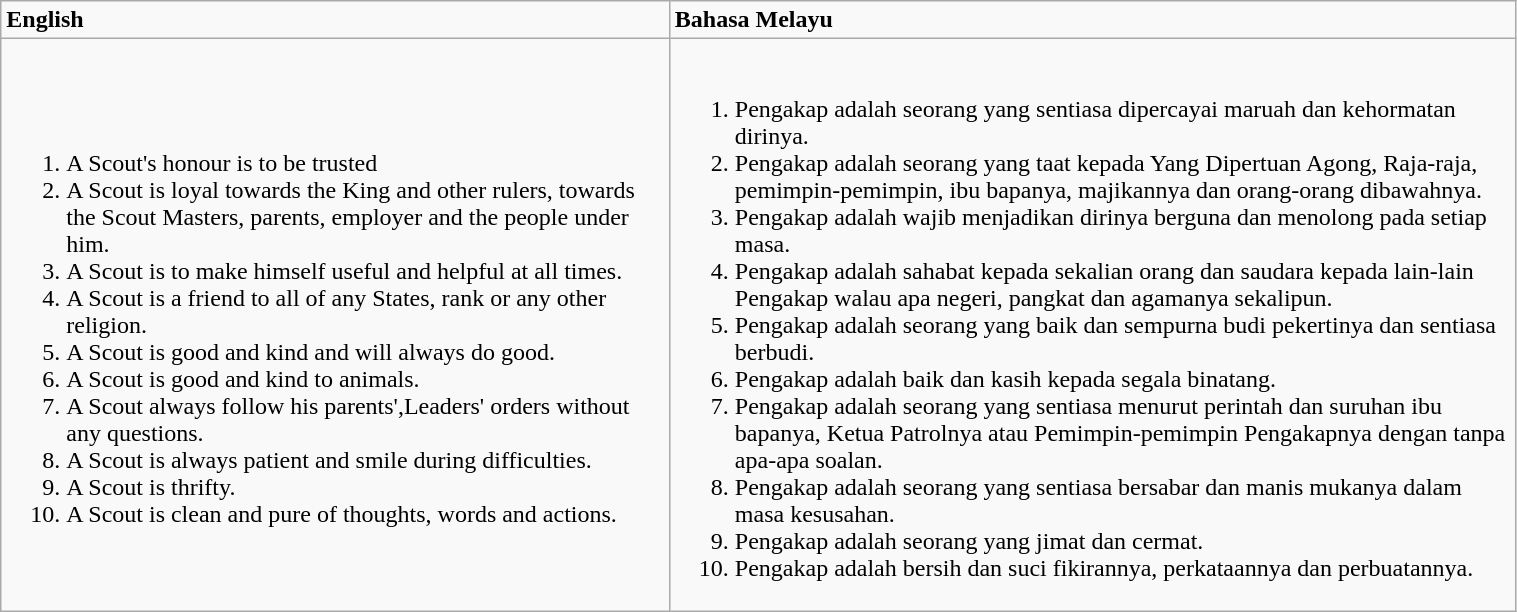<table class="wikitable" width="80%">
<tr>
<td><strong>English</strong></td>
<td><strong>Bahasa Melayu</strong></td>
</tr>
<tr>
<td><br><ol><li>A Scout's honour is to be trusted</li><li>A Scout is loyal towards the King and other rulers, towards the Scout Masters, parents, employer and the people under him.</li><li>A Scout is to make himself useful and helpful at all times.</li><li>A Scout is a friend to all of any States, rank or any other religion.</li><li>A Scout is good and kind and will always do good.</li><li>A Scout is good and kind to animals.</li><li>A Scout always follow his parents',Leaders' orders without any questions.</li><li>A Scout is always patient and smile during difficulties.</li><li>A Scout is thrifty.</li><li>A Scout is clean and pure of thoughts, words and actions.</li></ol></td>
<td><br><ol><li>Pengakap adalah seorang yang sentiasa dipercayai maruah dan kehormatan dirinya.</li><li>Pengakap adalah seorang yang taat kepada Yang Dipertuan Agong, Raja-raja, pemimpin-pemimpin, ibu bapanya, majikannya dan orang-orang dibawahnya.</li><li>Pengakap adalah wajib menjadikan dirinya berguna dan menolong pada setiap masa.</li><li>Pengakap adalah sahabat kepada sekalian orang dan saudara kepada lain-lain Pengakap walau apa negeri, pangkat dan agamanya sekalipun.</li><li>Pengakap adalah seorang yang baik dan sempurna budi pekertinya dan sentiasa berbudi.</li><li>Pengakap adalah baik dan kasih kepada segala binatang.</li><li>Pengakap adalah seorang yang sentiasa menurut perintah dan suruhan ibu bapanya, Ketua Patrolnya atau Pemimpin-pemimpin Pengakapnya dengan tanpa apa-apa soalan.</li><li>Pengakap adalah seorang yang sentiasa bersabar dan manis mukanya dalam masa kesusahan.</li><li>Pengakap adalah seorang yang jimat dan cermat.</li><li>Pengakap adalah bersih dan suci fikirannya, perkataannya dan perbuatannya.</li></ol></td>
</tr>
</table>
